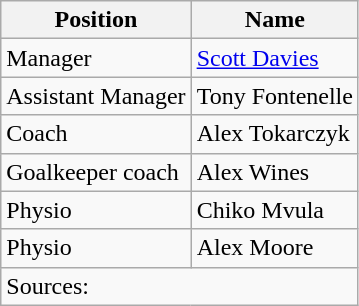<table class="wikitable" style="text-align: left">
<tr>
<th>Position</th>
<th>Name</th>
</tr>
<tr>
<td>Manager</td>
<td><a href='#'>Scott Davies</a></td>
</tr>
<tr>
<td>Assistant Manager</td>
<td>Tony Fontenelle</td>
</tr>
<tr>
<td>Coach</td>
<td>Alex Tokarczyk</td>
</tr>
<tr>
<td>Goalkeeper coach</td>
<td>Alex Wines</td>
</tr>
<tr>
<td>Physio</td>
<td>Chiko Mvula</td>
</tr>
<tr>
<td>Physio</td>
<td>Alex Moore</td>
</tr>
<tr>
<td colspan=2>Sources:</td>
</tr>
</table>
